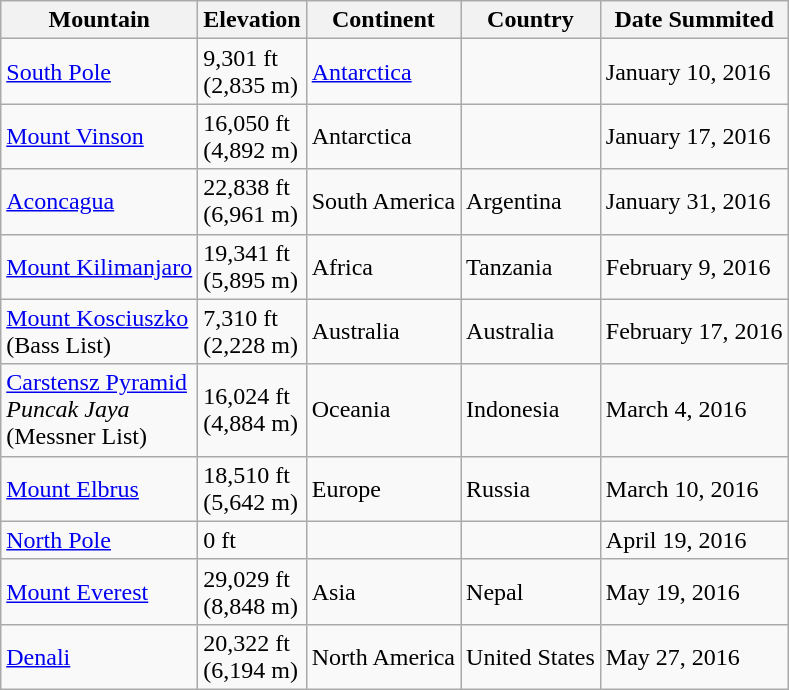<table class="wikitable">
<tr>
<th>Mountain</th>
<th>Elevation</th>
<th>Continent</th>
<th>Country</th>
<th>Date Summited</th>
</tr>
<tr>
<td><a href='#'>South Pole</a></td>
<td>9,301 ft<br>(2,835 m)</td>
<td><a href='#'>Antarctica</a></td>
<td></td>
<td>January 10, 2016</td>
</tr>
<tr>
<td><a href='#'>Mount Vinson</a></td>
<td>16,050 ft<br>(4,892 m)</td>
<td>Antarctica</td>
<td></td>
<td>January 17, 2016</td>
</tr>
<tr>
<td><a href='#'>Aconcagua</a></td>
<td>22,838 ft<br>(6,961 m)</td>
<td>South America</td>
<td>Argentina</td>
<td>January 31, 2016</td>
</tr>
<tr>
<td><a href='#'>Mount Kilimanjaro</a></td>
<td>19,341 ft<br>(5,895 m)</td>
<td>Africa</td>
<td>Tanzania</td>
<td>February 9, 2016</td>
</tr>
<tr>
<td><a href='#'>Mount Kosciuszko</a><br>(Bass List)</td>
<td>7,310 ft<br>(2,228 m)</td>
<td>Australia</td>
<td>Australia</td>
<td>February 17, 2016</td>
</tr>
<tr>
<td><a href='#'>Carstensz Pyramid</a><br><em>Puncak Jaya</em><br>(Messner List)</td>
<td>16,024 ft<br>(4,884 m)</td>
<td>Oceania</td>
<td>Indonesia</td>
<td>March 4, 2016</td>
</tr>
<tr>
<td><a href='#'>Mount Elbrus</a></td>
<td>18,510 ft<br>(5,642 m)</td>
<td>Europe</td>
<td>Russia</td>
<td>March 10, 2016</td>
</tr>
<tr>
<td><a href='#'>North Pole</a></td>
<td>0 ft</td>
<td></td>
<td></td>
<td>April 19, 2016</td>
</tr>
<tr>
<td><a href='#'>Mount Everest</a></td>
<td>29,029 ft<br>(8,848 m)</td>
<td>Asia</td>
<td>Nepal</td>
<td>May 19, 2016</td>
</tr>
<tr>
<td><a href='#'>Denali</a></td>
<td>20,322 ft<br>(6,194 m)</td>
<td>North America</td>
<td>United States</td>
<td>May 27, 2016</td>
</tr>
</table>
